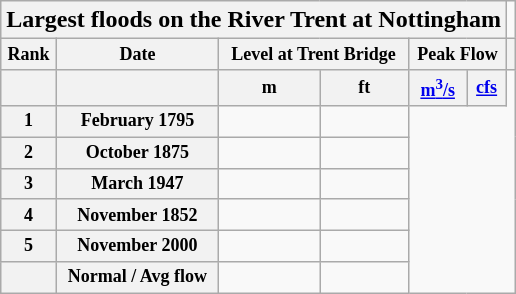<table class="wikitable sortable collapsible collapsed" style="float: right; clear: right; margin-left: 0.5em">
<tr>
<th colspan=6>Largest floods on the River Trent at Nottingham</th>
</tr>
<tr style="font-size:9pt">
<th>Rank</th>
<th>Date</th>
<th colspan=2>Level at Trent Bridge</th>
<th colspan=2>Peak Flow</th>
<th></th>
</tr>
<tr style="font-size:9pt">
<th></th>
<th></th>
<th>m</th>
<th>ft</th>
<th><a href='#'>m<sup>3</sup>/s</a></th>
<th><a href='#'>cfs</a></th>
</tr>
<tr style="font-size:9pt">
<th scope=row>1</th>
<th>February 1795</th>
<td></td>
<td></td>
</tr>
<tr style="font-size:9pt">
<th scope=row>2</th>
<th>October 1875</th>
<td></td>
<td></td>
</tr>
<tr style="font-size:9pt">
<th scope=row>3</th>
<th>March 1947</th>
<td></td>
<td></td>
</tr>
<tr style="font-size:9pt">
<th scope=row>4</th>
<th>November 1852</th>
<td></td>
<td></td>
</tr>
<tr style="font-size:9pt">
<th scope=row>5</th>
<th>November 2000</th>
<td></td>
<td></td>
</tr>
<tr style="font-size:9pt">
<th scope=row></th>
<th>Normal / Avg flow</th>
<td></td>
<td></td>
</tr>
</table>
